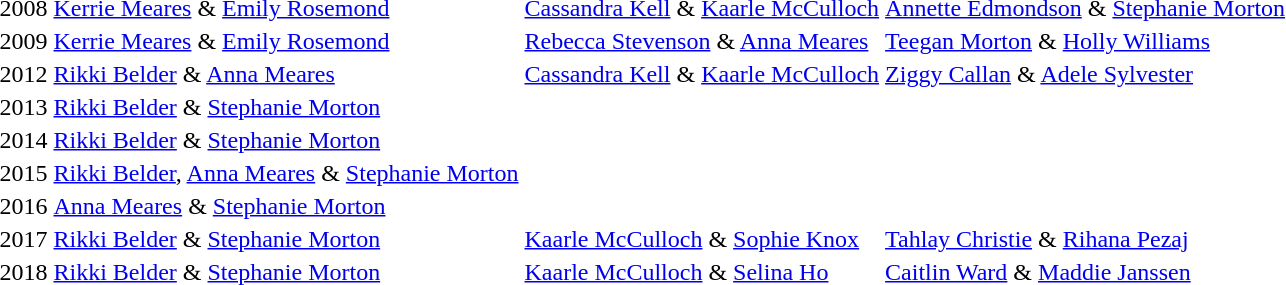<table>
<tr>
<td>2008</td>
<td><a href='#'>Kerrie Meares</a> & <a href='#'>Emily Rosemond</a></td>
<td><a href='#'>Cassandra Kell</a> & <a href='#'>Kaarle McCulloch</a></td>
<td><a href='#'>Annette Edmondson</a> & <a href='#'>Stephanie Morton</a></td>
</tr>
<tr>
<td>2009</td>
<td><a href='#'>Kerrie Meares</a> & <a href='#'>Emily Rosemond</a></td>
<td><a href='#'>Rebecca Stevenson</a> & <a href='#'>Anna Meares</a></td>
<td><a href='#'>Teegan Morton</a> & <a href='#'>Holly Williams</a></td>
</tr>
<tr>
<td>2012</td>
<td><a href='#'>Rikki Belder</a> & <a href='#'>Anna Meares</a></td>
<td><a href='#'>Cassandra Kell</a> & <a href='#'>Kaarle McCulloch</a></td>
<td><a href='#'>Ziggy Callan</a> & <a href='#'>Adele Sylvester</a></td>
</tr>
<tr>
<td>2013</td>
<td><a href='#'>Rikki Belder</a> & <a href='#'>Stephanie Morton</a></td>
<td></td>
<td></td>
</tr>
<tr>
<td>2014</td>
<td><a href='#'>Rikki Belder</a> & <a href='#'>Stephanie Morton</a></td>
<td></td>
<td></td>
</tr>
<tr>
<td>2015</td>
<td><a href='#'>Rikki Belder</a>, <a href='#'>Anna Meares</a> & <a href='#'>Stephanie Morton</a></td>
<td></td>
<td></td>
</tr>
<tr>
<td>2016</td>
<td><a href='#'>Anna Meares</a> & <a href='#'>Stephanie Morton</a></td>
<td></td>
<td></td>
</tr>
<tr>
<td>2017</td>
<td><a href='#'>Rikki Belder</a> & <a href='#'>Stephanie Morton</a></td>
<td><a href='#'>Kaarle McCulloch</a> & <a href='#'>Sophie Knox</a></td>
<td><a href='#'>Tahlay Christie</a> & <a href='#'>Rihana Pezaj</a></td>
</tr>
<tr>
<td>2018</td>
<td><a href='#'>Rikki Belder</a> & <a href='#'>Stephanie Morton</a></td>
<td><a href='#'>Kaarle McCulloch</a> & <a href='#'>Selina Ho</a></td>
<td><a href='#'>Caitlin Ward</a> & <a href='#'>Maddie Janssen</a></td>
</tr>
<tr>
</tr>
</table>
